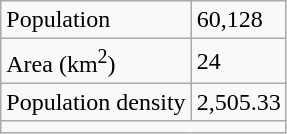<table class="wikitable">
<tr>
<td>Population</td>
<td>60,128</td>
</tr>
<tr>
<td>Area (km<sup>2</sup>)</td>
<td>24</td>
</tr>
<tr>
<td>Population density</td>
<td>2,505.33</td>
</tr>
<tr>
<td colspan="2" style="text-align: center"></td>
</tr>
</table>
